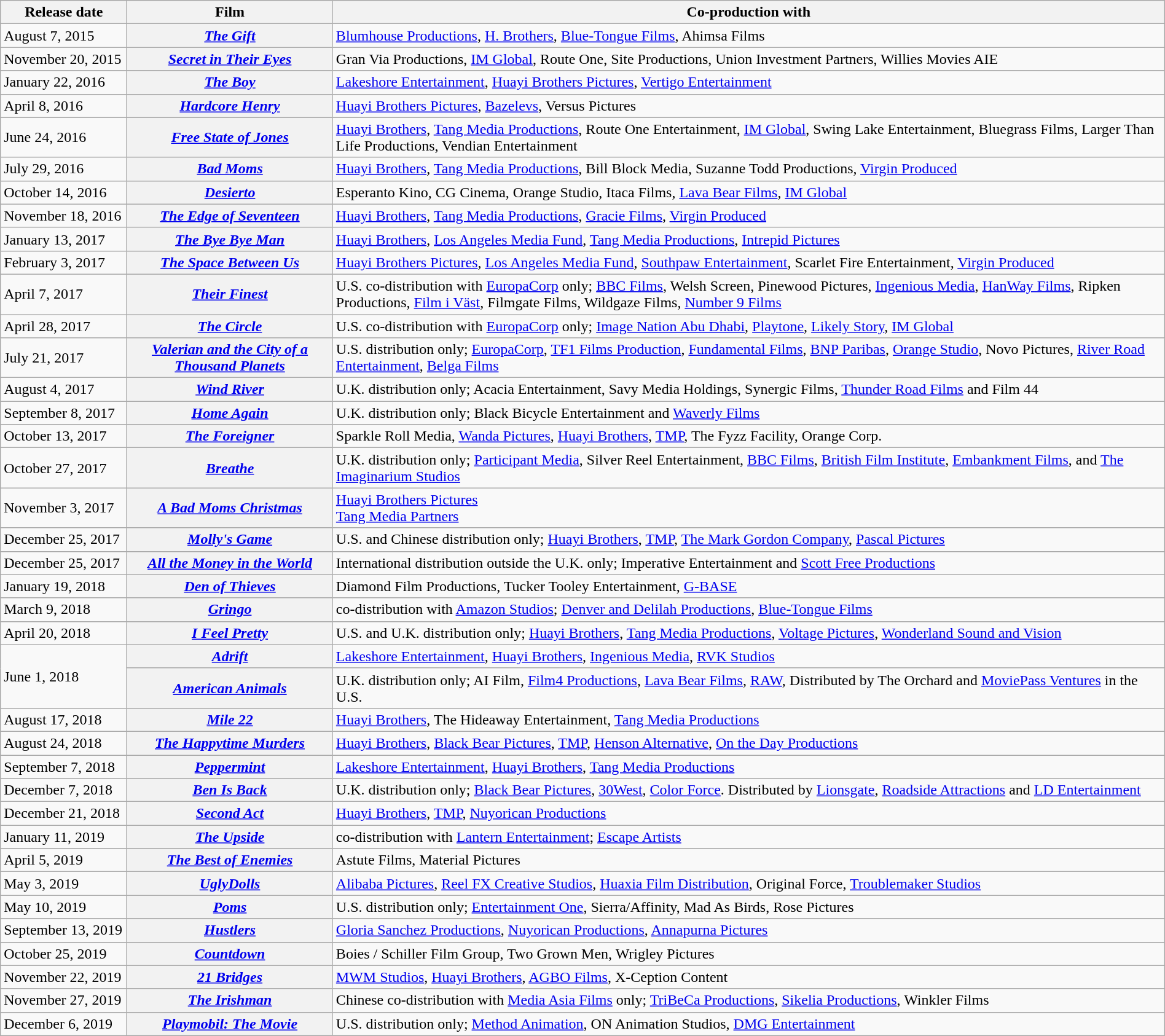<table class="wikitable sortable" style="width:100%;">
<tr>
<th scope="col" style="width:130px;">Release date</th>
<th>Film</th>
<th>Co-production with</th>
</tr>
<tr>
<td>August 7, 2015</td>
<th scope="row"><em><a href='#'>The Gift</a></em></th>
<td><a href='#'>Blumhouse Productions</a>, <a href='#'>H. Brothers</a>, <a href='#'>Blue-Tongue Films</a>, Ahimsa Films</td>
</tr>
<tr>
<td>November 20, 2015</td>
<th scope="row"><em><a href='#'>Secret in Their Eyes</a></em></th>
<td>Gran Via Productions, <a href='#'>IM Global</a>, Route One, Site Productions, Union Investment Partners, Willies Movies AIE</td>
</tr>
<tr>
<td>January 22, 2016</td>
<th scope="row"><em><a href='#'>The Boy</a></em></th>
<td><a href='#'>Lakeshore Entertainment</a>, <a href='#'>Huayi Brothers Pictures</a>, <a href='#'>Vertigo Entertainment</a></td>
</tr>
<tr>
<td>April 8, 2016</td>
<th scope="row"><em><a href='#'>Hardcore Henry</a></em></th>
<td><a href='#'>Huayi Brothers Pictures</a>, <a href='#'>Bazelevs</a>, Versus Pictures</td>
</tr>
<tr>
<td>June 24, 2016</td>
<th scope="row"><em><a href='#'>Free State of Jones</a></em></th>
<td><a href='#'>Huayi Brothers</a>, <a href='#'>Tang Media Productions</a>, Route One Entertainment, <a href='#'>IM Global</a>, Swing Lake Entertainment, Bluegrass Films, Larger Than Life Productions, Vendian Entertainment</td>
</tr>
<tr>
<td>July 29, 2016</td>
<th scope="row"><em><a href='#'>Bad Moms</a></em></th>
<td><a href='#'>Huayi Brothers</a>, <a href='#'>Tang Media Productions</a>, Bill Block Media, Suzanne Todd Productions, <a href='#'>Virgin Produced</a></td>
</tr>
<tr>
<td>October 14, 2016</td>
<th scope="row"><em><a href='#'>Desierto</a></em></th>
<td>Esperanto Kino, CG Cinema, Orange Studio, Itaca Films, <a href='#'>Lava Bear Films</a>, <a href='#'>IM Global</a></td>
</tr>
<tr>
<td>November 18, 2016</td>
<th scope="row"><em><a href='#'>The Edge of Seventeen</a></em></th>
<td><a href='#'>Huayi Brothers</a>, <a href='#'>Tang Media Productions</a>, <a href='#'>Gracie Films</a>, <a href='#'>Virgin Produced</a></td>
</tr>
<tr>
<td>January 13, 2017</td>
<th scope="row"><em><a href='#'>The Bye Bye Man</a></em></th>
<td><a href='#'>Huayi Brothers</a>, <a href='#'>Los Angeles Media Fund</a>, <a href='#'>Tang Media Productions</a>, <a href='#'>Intrepid Pictures</a></td>
</tr>
<tr>
<td>February 3, 2017</td>
<th scope="row"><em><a href='#'>The Space Between Us</a></em></th>
<td><a href='#'>Huayi Brothers Pictures</a>, <a href='#'>Los Angeles Media Fund</a>, <a href='#'>Southpaw Entertainment</a>, Scarlet Fire Entertainment, <a href='#'>Virgin Produced</a></td>
</tr>
<tr>
<td>April 7, 2017</td>
<th scope="row"><em><a href='#'>Their Finest</a></em></th>
<td>U.S. co-distribution with <a href='#'>EuropaCorp</a> only; <a href='#'>BBC Films</a>, Welsh Screen, Pinewood Pictures, <a href='#'>Ingenious Media</a>, <a href='#'>HanWay Films</a>, Ripken Productions, <a href='#'>Film i Väst</a>, Filmgate Films, Wildgaze Films, <a href='#'>Number 9 Films</a></td>
</tr>
<tr>
<td>April 28, 2017</td>
<th scope="row"><em><a href='#'>The Circle</a></em></th>
<td>U.S. co-distribution with <a href='#'>EuropaCorp</a> only; <a href='#'>Image Nation Abu Dhabi</a>, <a href='#'>Playtone</a>, <a href='#'>Likely Story</a>, <a href='#'>IM Global</a></td>
</tr>
<tr>
<td>July 21, 2017</td>
<th scope="row"><em><a href='#'>Valerian and the City of a Thousand Planets</a></em></th>
<td>U.S. distribution only; <a href='#'>EuropaCorp</a>, <a href='#'>TF1 Films Production</a>, <a href='#'>Fundamental Films</a>, <a href='#'>BNP Paribas</a>, <a href='#'>Orange Studio</a>, Novo Pictures, <a href='#'>River Road Entertainment</a>, <a href='#'>Belga Films</a></td>
</tr>
<tr>
<td>August 4, 2017</td>
<th scope="row"><em><a href='#'>Wind River</a></em></th>
<td>U.K. distribution only; Acacia Entertainment, Savy Media Holdings, Synergic Films, <a href='#'>Thunder Road Films</a> and Film 44</td>
</tr>
<tr>
<td>September 8, 2017</td>
<th scope="row"><em><a href='#'>Home Again</a></em></th>
<td>U.K. distribution only; Black Bicycle Entertainment and <a href='#'>Waverly Films</a></td>
</tr>
<tr>
<td>October 13, 2017</td>
<th scope="row"><em><a href='#'>The Foreigner</a></em></th>
<td>Sparkle Roll Media, <a href='#'>Wanda Pictures</a>, <a href='#'>Huayi Brothers</a>, <a href='#'>TMP</a>, The Fyzz Facility, Orange Corp.</td>
</tr>
<tr>
<td>October 27, 2017</td>
<th scope="row"><em><a href='#'>Breathe</a></em></th>
<td>U.K. distribution only; <a href='#'>Participant Media</a>, Silver Reel Entertainment, <a href='#'>BBC Films</a>, <a href='#'>British Film Institute</a>, <a href='#'>Embankment Films</a>, and <a href='#'>The Imaginarium Studios</a></td>
</tr>
<tr>
<td>November 3, 2017</td>
<th scope="row"><em><a href='#'>A Bad Moms Christmas</a></em></th>
<td><a href='#'>Huayi Brothers Pictures</a><br><a href='#'>Tang Media Partners</a></td>
</tr>
<tr>
<td rowspan="1">December 25, 2017</td>
<th scope="row"><em><a href='#'>Molly's Game</a></em></th>
<td>U.S. and Chinese distribution only; <a href='#'>Huayi Brothers</a>, <a href='#'>TMP</a>, <a href='#'>The Mark Gordon Company</a>, <a href='#'>Pascal Pictures</a></td>
</tr>
<tr>
<td>December 25, 2017</td>
<th scope="row"><em><a href='#'>All the Money in the World</a></em></th>
<td>International distribution outside the U.K. only; Imperative Entertainment and <a href='#'>Scott Free Productions</a></td>
</tr>
<tr>
<td>January 19, 2018</td>
<th scope="row"><em><a href='#'>Den of Thieves</a></em></th>
<td>Diamond Film Productions, Tucker Tooley Entertainment, <a href='#'>G-BASE</a></td>
</tr>
<tr>
<td>March 9, 2018</td>
<th scope="row"><em><a href='#'>Gringo</a></em></th>
<td>co-distribution with <a href='#'>Amazon Studios</a>; <a href='#'>Denver and Delilah Productions</a>, <a href='#'>Blue-Tongue Films</a></td>
</tr>
<tr>
<td>April 20, 2018</td>
<th scope="row"><em><a href='#'>I Feel Pretty</a></em></th>
<td>U.S. and U.K. distribution only; <a href='#'>Huayi Brothers</a>, <a href='#'>Tang Media Productions</a>, <a href='#'>Voltage Pictures</a>, <a href='#'>Wonderland Sound and Vision</a></td>
</tr>
<tr>
<td rowspan="2">June 1, 2018</td>
<th scope="row"><em><a href='#'>Adrift</a></em></th>
<td><a href='#'>Lakeshore Entertainment</a>, <a href='#'>Huayi Brothers</a>, <a href='#'>Ingenious Media</a>, <a href='#'>RVK Studios</a></td>
</tr>
<tr>
<th scope="row"><em><a href='#'>American Animals</a></em></th>
<td>U.K. distribution only; AI Film, <a href='#'>Film4 Productions</a>, <a href='#'>Lava Bear Films</a>, <a href='#'>RAW</a>, Distributed by The Orchard and <a href='#'>MoviePass Ventures</a> in the U.S.</td>
</tr>
<tr>
<td>August 17, 2018</td>
<th scope="row"><em><a href='#'>Mile 22</a></em></th>
<td><a href='#'>Huayi Brothers</a>, The Hideaway Entertainment, <a href='#'>Tang Media Productions</a></td>
</tr>
<tr>
<td>August 24, 2018</td>
<th scope="row"><em><a href='#'>The Happytime Murders</a></em></th>
<td><a href='#'>Huayi Brothers</a>, <a href='#'>Black Bear Pictures</a>, <a href='#'>TMP</a>, <a href='#'>Henson Alternative</a>, <a href='#'>On the Day Productions</a></td>
</tr>
<tr>
<td>September 7, 2018</td>
<th scope="row"><em><a href='#'>Peppermint</a></em></th>
<td><a href='#'>Lakeshore Entertainment</a>, <a href='#'>Huayi Brothers</a>, <a href='#'>Tang Media Productions</a></td>
</tr>
<tr>
<td>December 7, 2018</td>
<th scope="row"><em><a href='#'>Ben Is Back</a></em></th>
<td>U.K. distribution only; <a href='#'>Black Bear Pictures</a>, <a href='#'>30West</a>, <a href='#'>Color Force</a>. Distributed by <a href='#'>Lionsgate</a>, <a href='#'>Roadside Attractions</a> and <a href='#'>LD Entertainment</a></td>
</tr>
<tr>
<td>December 21, 2018</td>
<th scope="row"><em><a href='#'>Second Act</a></em></th>
<td><a href='#'>Huayi Brothers</a>, <a href='#'>TMP</a>, <a href='#'>Nuyorican Productions</a></td>
</tr>
<tr>
<td>January 11, 2019</td>
<th scope="row"><em><a href='#'>The Upside</a></em></th>
<td>co-distribution with <a href='#'>Lantern Entertainment</a>; <a href='#'>Escape Artists</a></td>
</tr>
<tr>
<td>April 5, 2019</td>
<th scope="row"><em><a href='#'>The Best of Enemies</a></em></th>
<td>Astute Films, Material Pictures</td>
</tr>
<tr>
<td>May 3, 2019</td>
<th scope="row"><em><a href='#'>UglyDolls</a></em></th>
<td><a href='#'>Alibaba Pictures</a>, <a href='#'>Reel FX Creative Studios</a>, <a href='#'>Huaxia Film Distribution</a>, Original Force, <a href='#'>Troublemaker Studios</a></td>
</tr>
<tr>
<td>May 10, 2019</td>
<th scope="row"><em><a href='#'>Poms</a></em></th>
<td>U.S. distribution only; <a href='#'>Entertainment One</a>, Sierra/Affinity, Mad As Birds, Rose Pictures</td>
</tr>
<tr>
<td>September 13, 2019</td>
<th scope="row"><em><a href='#'>Hustlers</a></em></th>
<td><a href='#'>Gloria Sanchez Productions</a>, <a href='#'>Nuyorican Productions</a>, <a href='#'>Annapurna Pictures</a></td>
</tr>
<tr>
<td>October 25, 2019</td>
<th scope="row"><em><a href='#'>Countdown</a></em></th>
<td>Boies / Schiller Film Group, Two Grown Men, Wrigley Pictures</td>
</tr>
<tr>
<td>November 22, 2019</td>
<th scope="row"><em><a href='#'>21 Bridges</a></em></th>
<td><a href='#'>MWM Studios</a>, <a href='#'>Huayi Brothers</a>, <a href='#'>AGBO Films</a>, X-Ception Content</td>
</tr>
<tr>
<td>November 27, 2019</td>
<th scope="row"><em><a href='#'>The Irishman</a></em></th>
<td>Chinese co-distribution with <a href='#'>Media Asia Films</a> only; <a href='#'>TriBeCa Productions</a>, <a href='#'>Sikelia Productions</a>, Winkler Films</td>
</tr>
<tr>
<td>December 6, 2019</td>
<th scope="row"><em><a href='#'>Playmobil: The Movie</a></em></th>
<td>U.S. distribution only; <a href='#'>Method Animation</a>, ON Animation Studios, <a href='#'>DMG Entertainment</a></td>
</tr>
</table>
